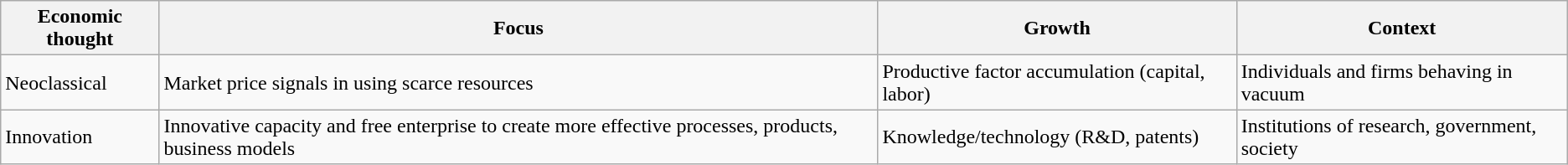<table class="wikitable" style="border:1">
<tr>
<th>Economic thought</th>
<th>Focus</th>
<th>Growth</th>
<th>Context</th>
</tr>
<tr>
<td>Neoclassical</td>
<td>Market price signals in using scarce resources</td>
<td>Productive factor accumulation (capital, labor)</td>
<td>Individuals and firms behaving in vacuum</td>
</tr>
<tr>
<td>Innovation</td>
<td>Innovative capacity and free enterprise to create more effective processes, products, business models</td>
<td>Knowledge/technology (R&D, patents)</td>
<td>Institutions of research, government, society</td>
</tr>
</table>
